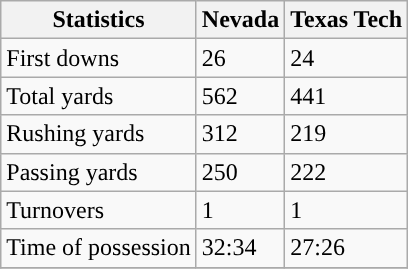<table class="wikitable">
<tr>
<th>Statistics</th>
<th>Nevada</th>
<th>Texas Tech</th>
</tr>
<tr>
<td>First downs</td>
<td>26</td>
<td>24</td>
</tr>
<tr>
<td>Total yards</td>
<td>562</td>
<td>441</td>
</tr>
<tr>
<td>Rushing yards</td>
<td>312</td>
<td>219</td>
</tr>
<tr>
<td>Passing yards</td>
<td>250</td>
<td>222</td>
</tr>
<tr>
<td>Turnovers</td>
<td>1</td>
<td>1</td>
</tr>
<tr>
<td>Time of possession</td>
<td>32:34</td>
<td>27:26</td>
</tr>
<tr>
</tr>
</table>
